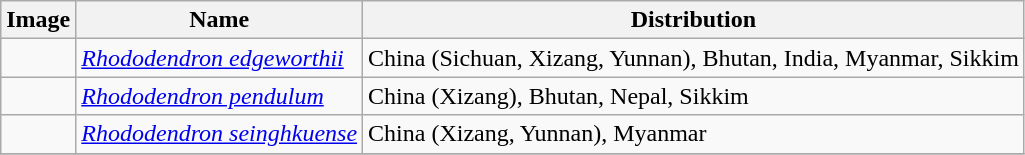<table class="wikitable collapsible">
<tr>
<th>Image</th>
<th>Name</th>
<th>Distribution</th>
</tr>
<tr>
<td></td>
<td><em><a href='#'>Rhododendron edgeworthii</a></em> </td>
<td>China (Sichuan,  Xizang,  Yunnan), Bhutan, India, Myanmar, Sikkim</td>
</tr>
<tr>
<td></td>
<td><em><a href='#'>Rhododendron pendulum</a></em> </td>
<td>China (Xizang), Bhutan, Nepal, Sikkim</td>
</tr>
<tr>
<td></td>
<td><em><a href='#'>Rhododendron seinghkuense</a></em> </td>
<td>China (Xizang,  Yunnan), Myanmar</td>
</tr>
<tr>
</tr>
</table>
